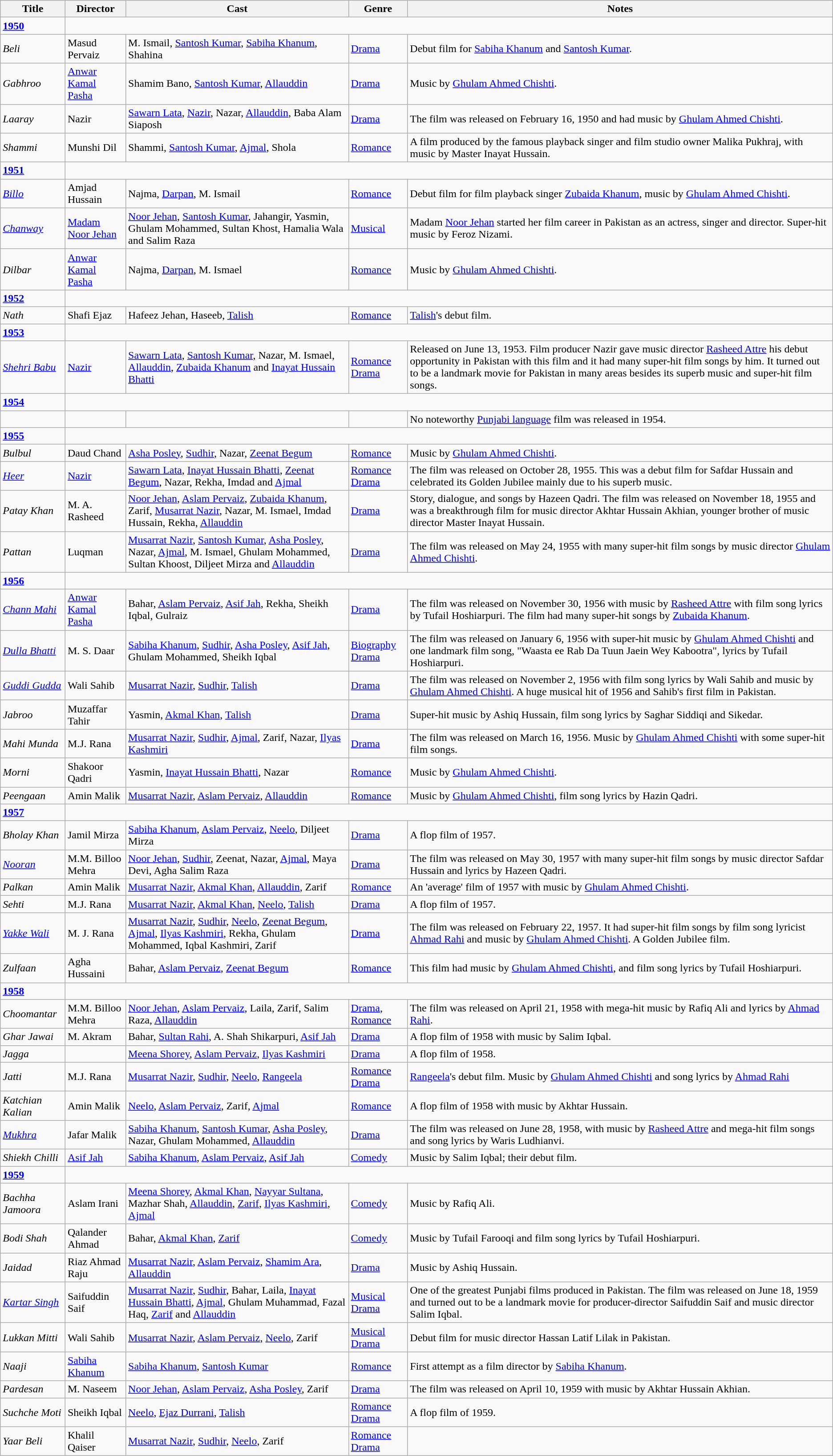<table class="wikitable">
<tr>
<th>Title</th>
<th>Director</th>
<th>Cast</th>
<th>Genre</th>
<th>Notes</th>
</tr>
<tr>
<td><strong><a href='#'>1950</a></strong></td>
</tr>
<tr>
<td><em>Beli</em></td>
<td>Masud Pervaiz</td>
<td>M. Ismail, <a href='#'>Santosh Kumar</a>, <a href='#'>Sabiha Khanum</a>, Shahina</td>
<td><a href='#'>Drama</a></td>
<td>Debut film for <a href='#'>Sabiha Khanum</a> and <a href='#'>Santosh Kumar</a>.</td>
</tr>
<tr>
<td><em>Gabhroo</em></td>
<td><a href='#'>Anwar Kamal Pasha</a></td>
<td>Shamim Bano, <a href='#'>Santosh Kumar</a>, <a href='#'>Allauddin</a></td>
<td><a href='#'>Drama</a></td>
<td>Music by <a href='#'>Ghulam Ahmed Chishti</a>.</td>
</tr>
<tr>
<td><em>Laaray</em></td>
<td>Nazir</td>
<td><a href='#'>Sawarn Lata</a>, <a href='#'>Nazir</a>, Nazar, <a href='#'>Allauddin</a>, Baba Alam Siaposh</td>
<td><a href='#'>Drama</a></td>
<td>The film was released on February 16, 1950 and had music by <a href='#'>Ghulam Ahmed Chishti</a>.</td>
</tr>
<tr>
<td><em>Shammi</em></td>
<td>Munshi Dil</td>
<td>Shammi, <a href='#'>Santosh Kumar</a>, <a href='#'>Ajmal</a>, Shola</td>
<td><a href='#'>Romance</a></td>
<td>A film produced by the famous playback singer and film studio owner Malika Pukhraj, with music by Master Inayat Hussain.</td>
</tr>
<tr>
<td><strong><a href='#'>1951</a></strong></td>
</tr>
<tr>
<td><em><a href='#'>Billo</a></em></td>
<td>Amjad Hussain</td>
<td>Najma, <a href='#'>Darpan</a>, M. Ismail</td>
<td><a href='#'>Romance</a></td>
<td>Debut film for film playback singer <a href='#'>Zubaida Khanum</a>, music by <a href='#'>Ghulam Ahmed Chishti</a>.</td>
</tr>
<tr>
<td><em><a href='#'>Chanway</a></em></td>
<td><a href='#'>Madam Noor Jehan</a></td>
<td><a href='#'>Noor Jehan</a>, <a href='#'>Santosh Kumar</a>, Jahangir, Yasmin, Ghulam Mohammed, Sultan Khost, Hamalia Wala and Salim Raza</td>
<td><a href='#'>Musical</a></td>
<td>Madam <a href='#'>Noor Jehan</a> started her film career in Pakistan as an actress, singer and director. Super-hit music by Feroz Nizami.</td>
</tr>
<tr>
<td><em>Dilbar</em></td>
<td><a href='#'>Anwar Kamal Pasha</a></td>
<td>Najma, <a href='#'>Darpan</a>, M. Ismael</td>
<td><a href='#'>Romance</a></td>
<td>Music by <a href='#'>Ghulam Ahmed Chishti</a>.</td>
</tr>
<tr>
<td><strong><a href='#'>1952</a></strong></td>
</tr>
<tr>
<td><em>Nath</em></td>
<td>Shafi Ejaz</td>
<td>Hafeez Jehan, Haseeb, <a href='#'>Talish</a></td>
<td><a href='#'>Romance</a></td>
<td><a href='#'>Talish</a>'s debut film.</td>
</tr>
<tr>
<td><strong><a href='#'>1953</a></strong></td>
</tr>
<tr>
<td><em><a href='#'>Shehri Babu</a></em></td>
<td><a href='#'>Nazir</a></td>
<td><a href='#'>Sawarn Lata</a>, <a href='#'>Santosh Kumar</a>, Nazar, M. Ismael, <a href='#'>Allauddin</a>, <a href='#'>Zubaida Khanum</a> and <a href='#'>Inayat Hussain Bhatti</a></td>
<td><a href='#'>Romance</a><br><a href='#'>Drama</a></td>
<td>Released on June 13, 1953. Film producer Nazir gave music director <a href='#'>Rasheed Attre</a> his debut opportunity in Pakistan with this film and it had many super-hit film songs by him. It turned out to be a landmark movie for Pakistan in many areas besides its superb music and super-hit film songs.</td>
</tr>
<tr>
<td><strong><a href='#'>1954</a></strong></td>
</tr>
<tr>
<td></td>
<td></td>
<td></td>
<td></td>
<td>No noteworthy <a href='#'>Punjabi language</a> film was released in 1954.</td>
</tr>
<tr>
<td><strong><a href='#'>1955</a></strong></td>
</tr>
<tr>
<td><em>Bulbul</em></td>
<td>Daud Chand</td>
<td><a href='#'>Asha Posley</a>, <a href='#'>Sudhir</a>, Nazar, <a href='#'>Zeenat Begum</a></td>
<td><a href='#'>Romance</a></td>
<td>Music by <a href='#'>Ghulam Ahmed Chishti</a>.</td>
</tr>
<tr>
<td><em><a href='#'>Heer</a></em></td>
<td><a href='#'>Nazir</a></td>
<td><a href='#'>Sawarn Lata</a>, <a href='#'>Inayat Hussain Bhatti</a>, <a href='#'>Zeenat Begum</a>, Nazar, Rekha, Imdad and <a href='#'>Ajmal</a></td>
<td><a href='#'>Romance</a><br><a href='#'>Drama</a></td>
<td>The film was released on October 28, 1955. This was a debut film for Safdar Hussain and celebrated its Golden Jubilee mainly due to his superb music.</td>
</tr>
<tr>
<td><em>Patay Khan</em></td>
<td>M. A. Rasheed</td>
<td><a href='#'>Noor Jehan</a>, <a href='#'>Aslam Pervaiz</a>, <a href='#'>Zubaida Khanum</a>, Zarif, <a href='#'>Musarrat Nazir</a>, Nazar, M. Ismael, Imdad Hussain, Rekha, <a href='#'>Allauddin</a></td>
<td><a href='#'>Drama</a></td>
<td>Story, dialogue, and songs by Hazeen Qadri. The film was released on November 18, 1955 and was a breakthrough film for music director Akhtar Hussain Akhian, younger brother of music director Master Inayat Hussain.</td>
</tr>
<tr>
<td><em>Pattan</em></td>
<td>Luqman</td>
<td><a href='#'>Musarrat Nazir</a>, <a href='#'>Santosh Kumar</a>, <a href='#'>Asha Posley</a>, Nazar, <a href='#'>Ajmal</a>, M. Ismael, Ghulam Mohammed, Sultan Khoost, Diljeet Mirza and <a href='#'>Allauddin</a></td>
<td><a href='#'>Drama</a></td>
<td>The film was released on May 24, 1955 with many super-hit film songs by music director <a href='#'>Ghulam Ahmed Chishti</a>.</td>
</tr>
<tr>
<td><strong><a href='#'>1956</a></strong></td>
</tr>
<tr>
<td><em><a href='#'>Chann Mahi</a></em></td>
<td><a href='#'>Anwar Kamal Pasha</a></td>
<td>Bahar, <a href='#'>Aslam Pervaiz</a>, <a href='#'>Asif Jah</a>, Rekha, Sheikh Iqbal, Gulraiz</td>
<td><a href='#'>Drama</a></td>
<td>The film was released on November 30, 1956 with music by <a href='#'>Rasheed Attre</a> with film song lyrics by Tufail Hoshiarpuri. The film had many super-hit songs by <a href='#'>Zubaida Khanum</a>.</td>
</tr>
<tr>
<td><em><a href='#'>Dulla Bhatti</a></em></td>
<td>M. S. Daar</td>
<td><a href='#'>Sabiha Khanum</a>, <a href='#'>Sudhir</a>, <a href='#'>Asha Posley</a>, <a href='#'>Asif Jah</a>, Ghulam Mohammed, Sheikh Iqbal</td>
<td><a href='#'>Biography</a><br><a href='#'>Drama</a></td>
<td>The film was released on January 6, 1956 with super-hit music by <a href='#'>Ghulam Ahmed Chishti</a> and one landmark film song, "Waasta ee Rab Da Tuun Jaein Wey Kabootra", lyrics by Tufail Hoshiarpuri.</td>
</tr>
<tr>
<td><em><a href='#'>Guddi Gudda</a></em></td>
<td>Wali Sahib</td>
<td><a href='#'>Musarrat Nazir</a>, <a href='#'>Sudhir</a>, <a href='#'>Talish</a></td>
<td><a href='#'>Drama</a></td>
<td>The film was released on November 2, 1956 with film song lyrics by Wali Sahib and music by <a href='#'>Ghulam Ahmed Chishti</a>. A huge musical hit of 1956 and Sahib's first film in Pakistan.</td>
</tr>
<tr>
<td><em>Jabroo</em></td>
<td>Muzaffar Tahir</td>
<td>Yasmin, <a href='#'>Akmal Khan</a>, <a href='#'>Talish</a></td>
<td><a href='#'>Drama</a></td>
<td>Super-hit music by Ashiq Hussain, film song lyrics by Saghar Siddiqi and Sikedar.</td>
</tr>
<tr>
<td><em>Mahi Munda</em></td>
<td>M.J. Rana</td>
<td><a href='#'>Musarrat Nazir</a>, <a href='#'>Sudhir</a>, <a href='#'>Ajmal</a>, Zarif, Nazar, <a href='#'>Ilyas Kashmiri</a></td>
<td><a href='#'>Drama</a></td>
<td>The film was released on March 16, 1956. Music by <a href='#'>Ghulam Ahmed Chishti</a> with some super-hit film songs.</td>
</tr>
<tr>
<td><em>Morni</em></td>
<td>Shakoor Qadri</td>
<td>Yasmin, <a href='#'>Inayat Hussain Bhatti</a>, Nazar</td>
<td><a href='#'>Romance</a></td>
<td>Music by <a href='#'>Ghulam Ahmed Chishti</a>.</td>
</tr>
<tr>
<td><em>Peengaan</em></td>
<td>Amin Malik</td>
<td><a href='#'>Musarrat Nazir</a>, <a href='#'>Aslam Pervaiz</a>, <a href='#'>Allauddin</a></td>
<td><a href='#'>Romance</a></td>
<td>Music by <a href='#'>Ghulam Ahmed Chishti</a>, film song lyrics by Hazin Qadri.</td>
</tr>
<tr>
<td><strong><a href='#'>1957</a></strong></td>
</tr>
<tr>
<td><em>Bholay Khan</em></td>
<td>Jamil Mirza</td>
<td><a href='#'>Sabiha Khanum</a>, <a href='#'>Aslam Pervaiz</a>, <a href='#'>Neelo</a>, Diljeet Mirza</td>
<td><a href='#'>Drama</a></td>
<td>A flop film of 1957.</td>
</tr>
<tr>
<td><em><a href='#'>Nooran</a></em></td>
<td>M.M. Billoo Mehra</td>
<td><a href='#'>Noor Jehan</a>, <a href='#'>Sudhir</a>, Zeenat, Nazar, <a href='#'>Ajmal</a>, Maya Devi, Agha Salim Raza</td>
<td><a href='#'>Drama</a></td>
<td>The film was released on May 30, 1957 with many super-hit film songs by music director Safdar Hussain and lyrics by Hazeen Qadri.</td>
</tr>
<tr>
<td><em>Palkan</em></td>
<td>Amin Malik</td>
<td><a href='#'>Musarrat Nazir</a>, <a href='#'>Akmal Khan</a>, <a href='#'>Allauddin</a>, Zarif</td>
<td><a href='#'>Romance</a></td>
<td>An 'average' film of 1957 with music by <a href='#'>Ghulam Ahmed Chishti</a>.</td>
</tr>
<tr>
<td><em>Sehti </em></td>
<td>M.J. Rana</td>
<td><a href='#'>Musarrat Nazir</a>, <a href='#'>Akmal Khan</a>, <a href='#'>Neelo</a>, <a href='#'>Talish</a></td>
<td><a href='#'>Drama</a></td>
<td>A flop film of 1957.</td>
</tr>
<tr>
<td><em><a href='#'>Yakke Wali</a></em></td>
<td>M. J. Rana</td>
<td><a href='#'>Musarrat Nazir</a>, <a href='#'>Sudhir</a>, <a href='#'>Neelo</a>, <a href='#'>Zeenat Begum</a>, <a href='#'>Ajmal</a>, <a href='#'>Ilyas Kashmiri</a>, Rekha, Ghulam Mohammed, Iqbal Kashmiri, Zarif</td>
<td><a href='#'>Drama</a></td>
<td>The film was released on February 22, 1957. It had super-hit film songs by film song lyricist <a href='#'>Ahmad Rahi</a> and music by <a href='#'>Ghulam Ahmed Chishti</a>. A Golden Jubilee film.</td>
</tr>
<tr>
<td><em>Zulfaan</em></td>
<td>Agha Hussaini</td>
<td>Bahar, <a href='#'>Aslam Pervaiz</a>, <a href='#'>Zeenat Begum</a></td>
<td><a href='#'>Romance</a></td>
<td>This film had music by <a href='#'>Ghulam Ahmed Chishti</a>, and film song lyrics by Tufail Hoshiarpuri.</td>
</tr>
<tr>
<td><strong><a href='#'>1958</a></strong></td>
</tr>
<tr>
<td><em>Choomantar</em></td>
<td>M.M. Billoo Mehra</td>
<td><a href='#'>Noor Jehan</a>, <a href='#'>Aslam Pervaiz</a>, Laila, Zarif, Salim Raza, <a href='#'>Allauddin</a></td>
<td><a href='#'>Drama</a>, <a href='#'>Romance</a></td>
<td>The film was released on April 21, 1958 with mega-hit music by Rafiq Ali and lyrics by <a href='#'>Ahmad Rahi</a>.</td>
</tr>
<tr>
<td><em>Ghar Jawai</em></td>
<td>M. Akram</td>
<td>Bahar, <a href='#'>Sultan Rahi</a>, A. Shah Shikarpuri, <a href='#'>Asif Jah</a></td>
<td><a href='#'>Drama</a></td>
<td>A flop film of 1958 with music by Salim Iqbal.</td>
</tr>
<tr>
<td><em>Jagga</em></td>
<td></td>
<td><a href='#'>Meena Shorey</a>, <a href='#'>Aslam Pervaiz</a>, <a href='#'>Ilyas Kashmiri</a></td>
<td><a href='#'>Drama</a></td>
<td>A flop film of 1958.</td>
</tr>
<tr>
<td><em>Jatti</em></td>
<td>M.J. Rana</td>
<td><a href='#'>Musarrat Nazir</a>, <a href='#'>Sudhir</a>, <a href='#'>Neelo</a>, <a href='#'>Rangeela</a></td>
<td><a href='#'>Romance</a><br><a href='#'>Drama</a></td>
<td><a href='#'>Rangeela</a>'s debut film. Music by <a href='#'>Ghulam Ahmed Chishti</a> and song lyrics by <a href='#'>Ahmad Rahi</a></td>
</tr>
<tr>
<td><em>Katchian Kalian</em></td>
<td>Amin Malik</td>
<td><a href='#'>Neelo</a>, <a href='#'>Aslam Pervaiz</a>, Zarif, <a href='#'>Ajmal</a></td>
<td><a href='#'>Romance</a></td>
<td>A flop film of 1958 with music by Akhtar Hussain.</td>
</tr>
<tr>
<td><em><a href='#'>Mukhra</a></em></td>
<td>Jafar Malik</td>
<td><a href='#'>Sabiha Khanum</a>, <a href='#'>Santosh Kumar</a>, <a href='#'>Asha Posley</a>, Nazar, Ghulam Mohammed, <a href='#'>Allauddin</a></td>
<td><a href='#'>Drama</a></td>
<td>The film was released on June 28, 1958, with music by <a href='#'>Rasheed Attre</a> and mega-hit film songs and song lyrics by Waris Ludhianvi.</td>
</tr>
<tr>
<td><em>Shiekh Chilli</em></td>
<td><a href='#'>Asif Jah</a></td>
<td><a href='#'>Sabiha Khanum</a>, <a href='#'>Aslam Pervaiz</a>, <a href='#'>Asif Jah</a></td>
<td><a href='#'>Comedy</a></td>
<td>Music by Salim Iqbal; their debut film.</td>
</tr>
<tr>
<td><strong><a href='#'>1959</a></strong></td>
</tr>
<tr>
<td><em>Bachha Jamoora</em></td>
<td>Aslam Irani</td>
<td><a href='#'>Meena Shorey</a>, <a href='#'>Akmal Khan</a>, <a href='#'>Nayyar Sultana</a>, Mazhar Shah, <a href='#'>Allauddin</a>, <a href='#'>Zarif</a>, <a href='#'>Ilyas Kashmiri</a>, <a href='#'>Ajmal</a></td>
<td><a href='#'>Comedy</a></td>
<td>Music by Rafiq Ali.</td>
</tr>
<tr>
<td><em>Bodi Shah</em></td>
<td>Qalander Ahmad</td>
<td>Bahar, <a href='#'>Akmal Khan</a>, <a href='#'>Zarif</a></td>
<td><a href='#'>Comedy</a></td>
<td>Music by Tufail Farooqi and film song lyrics by Tufail Hoshiarpuri.</td>
</tr>
<tr>
<td><em>Jaidad</em></td>
<td>Riaz Ahmad Raju</td>
<td><a href='#'>Musarrat Nazir</a>, <a href='#'>Aslam Pervaiz</a>, <a href='#'>Shamim Ara</a>, <a href='#'>Allauddin</a></td>
<td><a href='#'>Drama</a></td>
<td>Music by Ashiq Hussain.</td>
</tr>
<tr>
<td><em><a href='#'>Kartar Singh</a></em></td>
<td>Saifuddin Saif</td>
<td><a href='#'>Musarrat Nazir</a>, <a href='#'>Sudhir</a>, Bahar, Laila, <a href='#'>Inayat Hussain Bhatti</a>, <a href='#'>Ajmal</a>, Ghulam Muhammad, Fazal Haq, <a href='#'>Zarif</a> and <a href='#'>Allauddin</a></td>
<td><a href='#'>Musical</a><br><a href='#'>Drama</a></td>
<td>One of the greatest Punjabi films produced in Pakistan. The film was released on June 18, 1959 and turned out to be a landmark movie for producer-director Saifuddin Saif and music director Salim Iqbal.</td>
</tr>
<tr>
<td><em>Lukkan Mitti</em></td>
<td>Wali Sahib</td>
<td><a href='#'>Musarrat Nazir</a>, <a href='#'>Aslam Pervaiz</a>, <a href='#'>Neelo</a>, Zarif</td>
<td><a href='#'>Musical</a><br><a href='#'>Drama</a></td>
<td>Debut film for music director Hassan Latif Lilak in Pakistan.</td>
</tr>
<tr>
<td><em>Naaji</em></td>
<td><a href='#'>Sabiha Khanum</a></td>
<td><a href='#'>Sabiha Khanum</a>, <a href='#'>Santosh Kumar</a></td>
<td><a href='#'>Romance</a></td>
<td>First attempt as a film director by <a href='#'>Sabiha Khanum</a>.</td>
</tr>
<tr>
<td><em>Pardesan</em></td>
<td>M. Naseem</td>
<td><a href='#'>Noor Jehan</a>, <a href='#'>Aslam Pervaiz</a>, <a href='#'>Asha Posley</a>, Zarif</td>
<td><a href='#'>Drama</a></td>
<td>The film was released on April 10, 1959 with music by Akhtar Hussain Akhian.</td>
</tr>
<tr>
<td><em>Suchche Moti</em></td>
<td>Sheikh Iqbal</td>
<td><a href='#'>Neelo</a>, <a href='#'>Ejaz Durrani</a>, <a href='#'>Talish</a></td>
<td><a href='#'>Romance</a><br><a href='#'>Drama</a></td>
<td>A flop film of 1959.</td>
</tr>
<tr>
<td><em>Yaar Beli</em></td>
<td>Khalil Qaiser</td>
<td><a href='#'>Musarrat Nazir</a>, <a href='#'>Sudhir</a>, <a href='#'>Neelo</a>, Zarif</td>
<td><a href='#'>Romance</a><br><a href='#'>Drama</a></td>
<td></td>
</tr>
</table>
